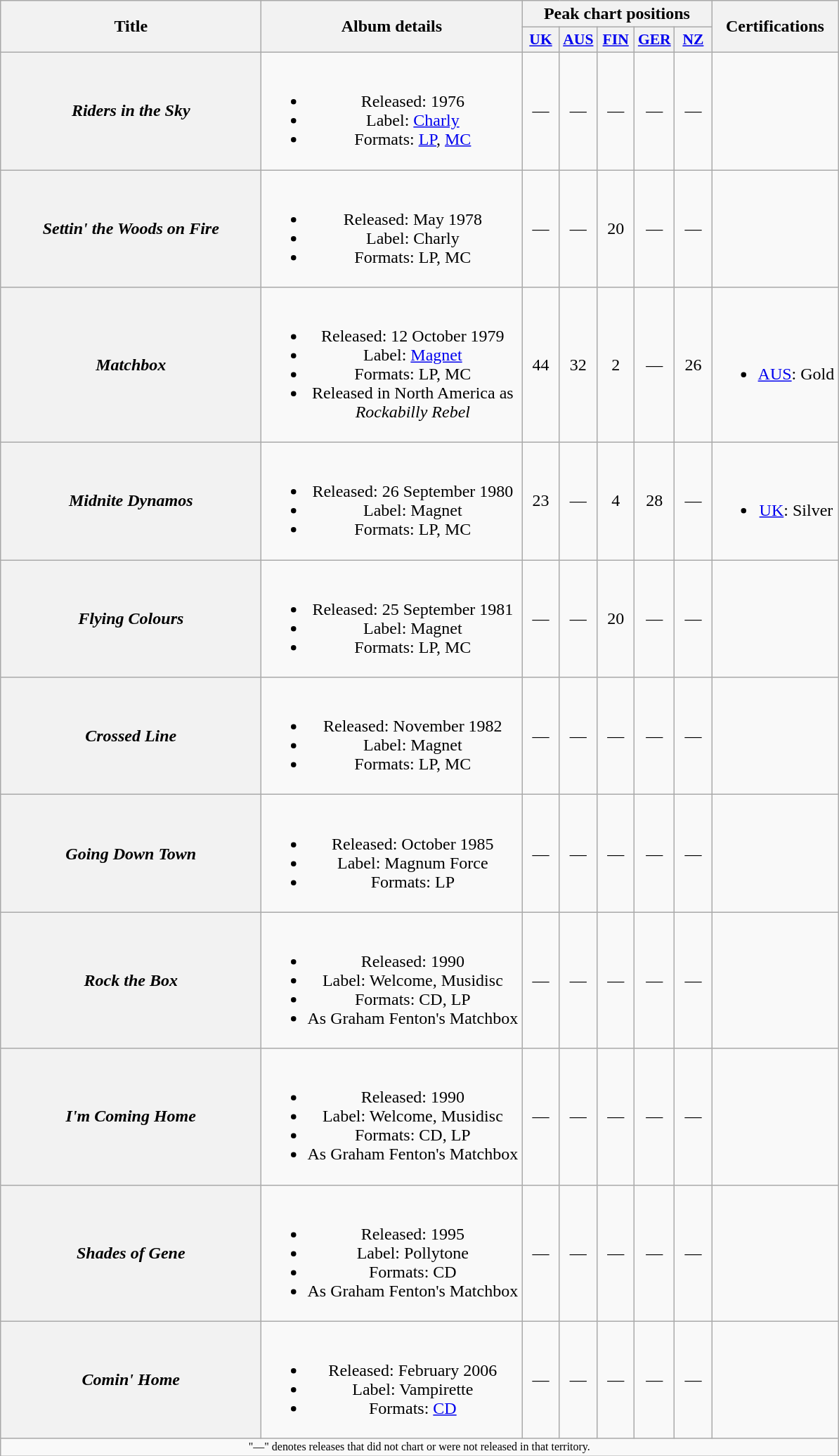<table class="wikitable plainrowheaders" style="text-align:center;">
<tr>
<th rowspan="2" scope="col" style="width:15em;">Title</th>
<th rowspan="2" scope="col" style="width:15em;">Album details</th>
<th colspan="5">Peak chart positions</th>
<th rowspan="2">Certifications</th>
</tr>
<tr>
<th scope="col" style="width:2em;font-size:90%;"><a href='#'>UK</a><br></th>
<th scope="col" style="width:2em;font-size:90%;"><a href='#'>AUS</a><br></th>
<th scope="col" style="width:2em;font-size:90%;"><a href='#'>FIN</a><br></th>
<th scope="col" style="width:2em;font-size:90%;"><a href='#'>GER</a><br></th>
<th scope="col" style="width:2em;font-size:90%;"><a href='#'>NZ</a><br></th>
</tr>
<tr>
<th scope="row"><em>Riders in the Sky</em></th>
<td><br><ul><li>Released: 1976</li><li>Label: <a href='#'>Charly</a></li><li>Formats: <a href='#'>LP</a>, <a href='#'>MC</a></li></ul></td>
<td>—</td>
<td>—</td>
<td>—</td>
<td>—</td>
<td>—</td>
<td></td>
</tr>
<tr>
<th scope="row"><em>Settin' the Woods on Fire</em></th>
<td><br><ul><li>Released: May 1978</li><li>Label: Charly</li><li>Formats: LP, MC</li></ul></td>
<td>—</td>
<td>—</td>
<td>20</td>
<td>—</td>
<td>—</td>
<td></td>
</tr>
<tr>
<th scope="row"><em>Matchbox</em></th>
<td><br><ul><li>Released: 12 October 1979</li><li>Label: <a href='#'>Magnet</a></li><li>Formats: LP, MC</li><li>Released in North America as <em>Rockabilly Rebel</em></li></ul></td>
<td>44</td>
<td>32</td>
<td>2</td>
<td>—</td>
<td>26</td>
<td><br><ul><li><a href='#'>AUS</a>: Gold</li></ul></td>
</tr>
<tr>
<th scope="row"><em>Midnite Dynamos</em></th>
<td><br><ul><li>Released: 26 September 1980</li><li>Label: Magnet</li><li>Formats: LP, MC</li></ul></td>
<td>23</td>
<td>—</td>
<td>4</td>
<td>28</td>
<td>—</td>
<td><br><ul><li><a href='#'>UK</a>: Silver</li></ul></td>
</tr>
<tr>
<th scope="row"><em>Flying Colours</em></th>
<td><br><ul><li>Released: 25 September 1981</li><li>Label: Magnet</li><li>Formats: LP, MC</li></ul></td>
<td>—</td>
<td>—</td>
<td>20</td>
<td>—</td>
<td>—</td>
<td></td>
</tr>
<tr>
<th scope="row"><em>Crossed Line</em></th>
<td><br><ul><li>Released: November 1982</li><li>Label: Magnet</li><li>Formats: LP, MC</li></ul></td>
<td>—</td>
<td>—</td>
<td>—</td>
<td>—</td>
<td>—</td>
<td></td>
</tr>
<tr>
<th scope="row"><em>Going Down Town</em></th>
<td><br><ul><li>Released: October 1985</li><li>Label: Magnum Force</li><li>Formats: LP</li></ul></td>
<td>—</td>
<td>—</td>
<td>—</td>
<td>—</td>
<td>—</td>
<td></td>
</tr>
<tr>
<th scope="row"><em>Rock the Box</em></th>
<td><br><ul><li>Released: 1990</li><li>Label: Welcome, Musidisc</li><li>Formats: CD, LP</li><li>As Graham Fenton's Matchbox</li></ul></td>
<td>—</td>
<td>—</td>
<td>—</td>
<td>—</td>
<td>—</td>
<td></td>
</tr>
<tr>
<th scope="row"><em>I'm Coming Home</em></th>
<td><br><ul><li>Released: 1990</li><li>Label: Welcome, Musidisc</li><li>Formats: CD, LP</li><li>As Graham Fenton's Matchbox</li></ul></td>
<td>—</td>
<td>—</td>
<td>—</td>
<td>—</td>
<td>—</td>
<td></td>
</tr>
<tr>
<th scope="row"><em>Shades of Gene</em></th>
<td><br><ul><li>Released: 1995</li><li>Label: Pollytone</li><li>Formats: CD</li><li>As Graham Fenton's Matchbox</li></ul></td>
<td>—</td>
<td>—</td>
<td>—</td>
<td>—</td>
<td>—</td>
<td></td>
</tr>
<tr>
<th scope="row"><em>Comin' Home</em></th>
<td><br><ul><li>Released: February 2006</li><li>Label: Vampirette</li><li>Formats: <a href='#'>CD</a></li></ul></td>
<td>—</td>
<td>—</td>
<td>—</td>
<td>—</td>
<td>—</td>
<td></td>
</tr>
<tr>
<td colspan="8" style="font-size:8pt">"—" denotes releases that did not chart or were not released in that territory.</td>
</tr>
</table>
